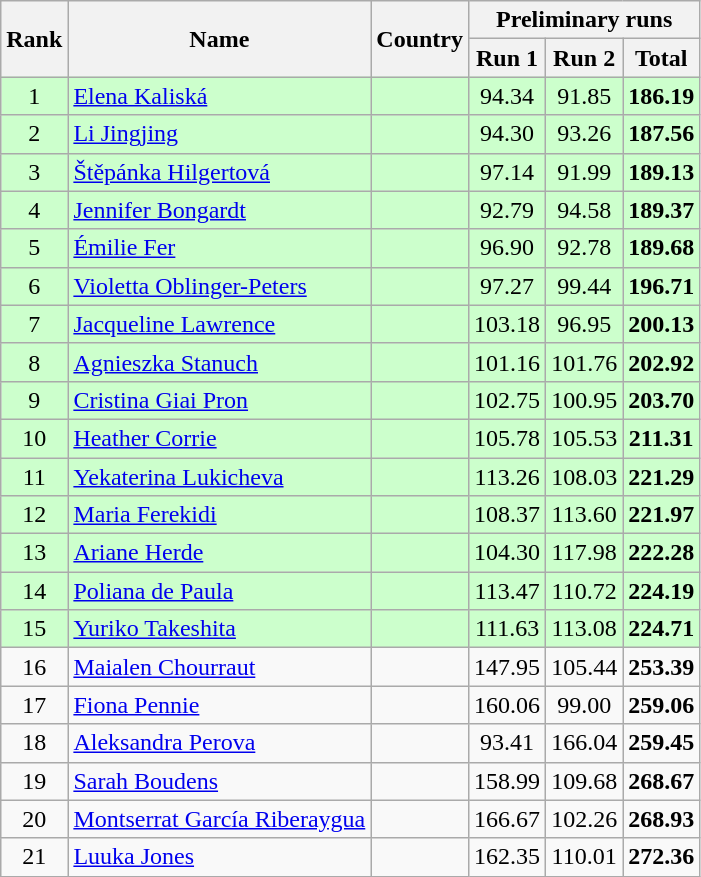<table class="wikitable sortable" style="text-align:center">
<tr>
<th rowspan=2>Rank</th>
<th rowspan=2>Name</th>
<th rowspan=2>Country</th>
<th colspan=3>Preliminary runs</th>
</tr>
<tr>
<th>Run 1</th>
<th>Run 2</th>
<th>Total</th>
</tr>
<tr align=center style="background:#ccffcc;">
<td>1</td>
<td align=left><a href='#'>Elena Kaliská</a></td>
<td></td>
<td>94.34</td>
<td>91.85</td>
<td><strong>186.19</strong></td>
</tr>
<tr align=center style="background:#ccffcc;">
<td>2</td>
<td align=left><a href='#'>Li Jingjing</a></td>
<td></td>
<td>94.30</td>
<td>93.26</td>
<td><strong>187.56</strong></td>
</tr>
<tr align=center style="background:#ccffcc;">
<td>3</td>
<td align=left><a href='#'>Štěpánka Hilgertová</a></td>
<td></td>
<td>97.14</td>
<td>91.99</td>
<td><strong>189.13</strong></td>
</tr>
<tr align=center style="background:#ccffcc;">
<td>4</td>
<td align=left><a href='#'>Jennifer Bongardt</a></td>
<td></td>
<td>92.79</td>
<td>94.58</td>
<td><strong> 189.37</strong></td>
</tr>
<tr align=center style="background:#ccffcc;">
<td>5</td>
<td align=left><a href='#'>Émilie Fer</a></td>
<td></td>
<td>96.90</td>
<td>92.78</td>
<td><strong>189.68</strong></td>
</tr>
<tr align=center style="background:#ccffcc;">
<td>6</td>
<td align=left><a href='#'>Violetta Oblinger-Peters</a></td>
<td></td>
<td>97.27</td>
<td>99.44</td>
<td><strong>196.71</strong></td>
</tr>
<tr align=center style="background:#ccffcc;">
<td>7</td>
<td align=left><a href='#'>Jacqueline Lawrence</a></td>
<td></td>
<td>103.18</td>
<td>96.95</td>
<td><strong> 200.13</strong></td>
</tr>
<tr align=center style="background:#ccffcc;">
<td>8</td>
<td align=left><a href='#'>Agnieszka Stanuch</a></td>
<td></td>
<td>101.16</td>
<td>101.76</td>
<td><strong>202.92</strong></td>
</tr>
<tr align=center style="background:#ccffcc;">
<td>9</td>
<td align=left><a href='#'>Cristina Giai Pron</a></td>
<td></td>
<td>102.75</td>
<td>100.95</td>
<td><strong>203.70</strong></td>
</tr>
<tr align=center style="background:#ccffcc;">
<td>10</td>
<td align=left><a href='#'>Heather Corrie</a></td>
<td></td>
<td>105.78</td>
<td>105.53</td>
<td><strong>211.31</strong></td>
</tr>
<tr align=center style="background:#ccffcc;">
<td>11</td>
<td align=left><a href='#'>Yekaterina Lukicheva</a></td>
<td></td>
<td>113.26</td>
<td>108.03</td>
<td><strong>221.29 </strong></td>
</tr>
<tr align=center style="background:#ccffcc;">
<td>12</td>
<td align=left><a href='#'>Maria Ferekidi</a></td>
<td></td>
<td>108.37</td>
<td>113.60</td>
<td><strong>221.97</strong></td>
</tr>
<tr align=center style="background:#ccffcc;">
<td>13</td>
<td align=left><a href='#'>Ariane Herde</a></td>
<td></td>
<td>104.30</td>
<td>117.98</td>
<td><strong>222.28</strong></td>
</tr>
<tr align=center style="background:#ccffcc;">
<td>14</td>
<td align=left><a href='#'>Poliana de Paula</a></td>
<td></td>
<td>113.47</td>
<td>110.72</td>
<td><strong>224.19</strong></td>
</tr>
<tr align=center style="background:#ccffcc;">
<td>15</td>
<td align=left><a href='#'>Yuriko Takeshita</a></td>
<td></td>
<td>111.63</td>
<td>113.08</td>
<td><strong>224.71 </strong></td>
</tr>
<tr>
<td>16</td>
<td align=left><a href='#'>Maialen Chourraut</a></td>
<td></td>
<td>147.95</td>
<td>105.44</td>
<td><strong>253.39</strong></td>
</tr>
<tr>
<td>17</td>
<td align=left><a href='#'>Fiona Pennie</a></td>
<td></td>
<td>160.06</td>
<td>99.00</td>
<td><strong>259.06</strong></td>
</tr>
<tr>
<td>18</td>
<td align=left><a href='#'>Aleksandra Perova</a></td>
<td></td>
<td>93.41</td>
<td>166.04</td>
<td><strong>259.45</strong></td>
</tr>
<tr>
<td>19</td>
<td align=left><a href='#'>Sarah Boudens</a></td>
<td></td>
<td>158.99</td>
<td>109.68</td>
<td><strong>268.67</strong></td>
</tr>
<tr>
<td>20</td>
<td align=left><a href='#'>Montserrat García Riberaygua</a></td>
<td></td>
<td>166.67</td>
<td>102.26</td>
<td><strong>268.93</strong></td>
</tr>
<tr>
<td>21</td>
<td align=left><a href='#'>Luuka Jones</a></td>
<td></td>
<td>162.35</td>
<td>110.01</td>
<td><strong>272.36</strong></td>
</tr>
</table>
